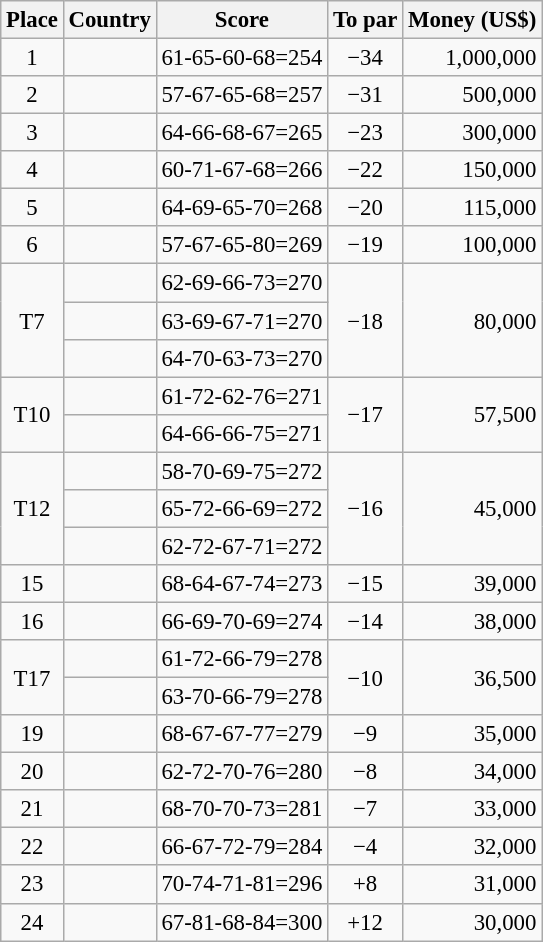<table class="wikitable" style="font-size:95%;">
<tr>
<th>Place</th>
<th>Country</th>
<th>Score</th>
<th>To par</th>
<th>Money (US$)</th>
</tr>
<tr>
<td align=center>1</td>
<td></td>
<td>61-65-60-68=254</td>
<td align=center>−34</td>
<td align=right>1,000,000</td>
</tr>
<tr>
<td align=center>2</td>
<td></td>
<td>57-67-65-68=257</td>
<td align=center>−31</td>
<td align=right>500,000</td>
</tr>
<tr>
<td align=center>3</td>
<td></td>
<td>64-66-68-67=265</td>
<td align=center>−23</td>
<td align=right>300,000</td>
</tr>
<tr>
<td align=center>4</td>
<td></td>
<td>60-71-67-68=266</td>
<td align=center>−22</td>
<td align=right>150,000</td>
</tr>
<tr>
<td align=center>5</td>
<td></td>
<td>64-69-65-70=268</td>
<td align=center>−20</td>
<td align=right>115,000</td>
</tr>
<tr>
<td align=center>6</td>
<td></td>
<td>57-67-65-80=269</td>
<td align=center>−19</td>
<td align=right>100,000</td>
</tr>
<tr>
<td align=center rowspan=3>T7</td>
<td></td>
<td>62-69-66-73=270</td>
<td align=center rowspan=3>−18</td>
<td align=right rowspan=3>80,000</td>
</tr>
<tr>
<td></td>
<td>63-69-67-71=270</td>
</tr>
<tr>
<td></td>
<td>64-70-63-73=270</td>
</tr>
<tr>
<td align=center rowspan=2>T10</td>
<td></td>
<td>61-72-62-76=271</td>
<td align=center rowspan=2>−17</td>
<td align=right rowspan=2>57,500</td>
</tr>
<tr>
<td></td>
<td>64-66-66-75=271</td>
</tr>
<tr>
<td align=center rowspan=3>T12</td>
<td></td>
<td>58-70-69-75=272</td>
<td align=center rowspan=3>−16</td>
<td align=right rowspan=3>45,000</td>
</tr>
<tr>
<td></td>
<td>65-72-66-69=272</td>
</tr>
<tr>
<td></td>
<td>62-72-67-71=272</td>
</tr>
<tr>
<td align=center>15</td>
<td></td>
<td>68-64-67-74=273</td>
<td align=center>−15</td>
<td align=right>39,000</td>
</tr>
<tr>
<td align=center>16</td>
<td></td>
<td>66-69-70-69=274</td>
<td align=center>−14</td>
<td align=right>38,000</td>
</tr>
<tr>
<td align=center rowspan=2>T17</td>
<td></td>
<td>61-72-66-79=278</td>
<td align=center rowspan=2>−10</td>
<td align=right rowspan=2>36,500</td>
</tr>
<tr>
<td></td>
<td>63-70-66-79=278</td>
</tr>
<tr>
<td align=center>19</td>
<td></td>
<td>68-67-67-77=279</td>
<td align=center>−9</td>
<td align=right>35,000</td>
</tr>
<tr>
<td align=center>20</td>
<td></td>
<td>62-72-70-76=280</td>
<td align=center>−8</td>
<td align=right>34,000</td>
</tr>
<tr>
<td align=center>21</td>
<td></td>
<td>68-70-70-73=281</td>
<td align=center>−7</td>
<td align=right>33,000</td>
</tr>
<tr>
<td align=center>22</td>
<td></td>
<td>66-67-72-79=284</td>
<td align=center>−4</td>
<td align=right>32,000</td>
</tr>
<tr>
<td align=center>23</td>
<td></td>
<td>70-74-71-81=296</td>
<td align=center>+8</td>
<td align=right>31,000</td>
</tr>
<tr>
<td align=center>24</td>
<td></td>
<td>67-81-68-84=300</td>
<td align=center>+12</td>
<td align=right>30,000</td>
</tr>
</table>
